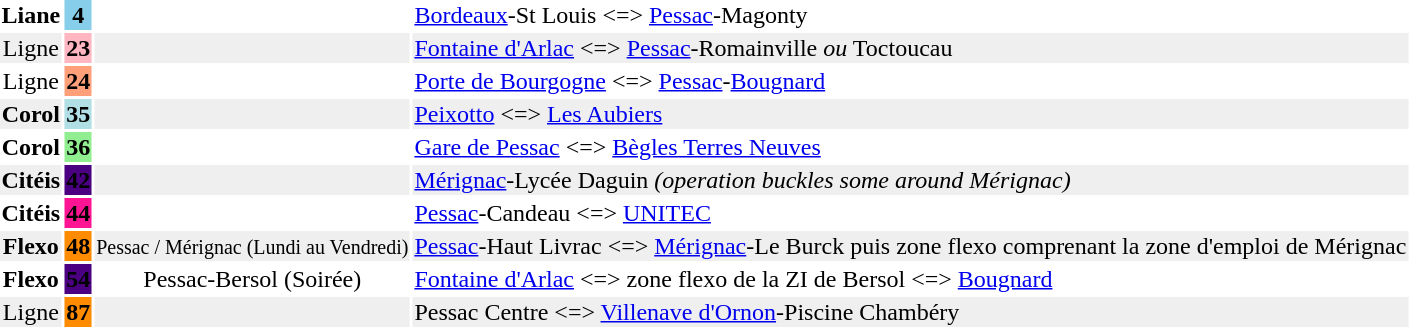<table class="toccolours">
<tr ---->
<td align="center"><strong>Liane</strong></td>
<td bgcolor="87CEEB"  align="center"><span><strong>4</strong></span></td>
<td></td>
<td><a href='#'>Bordeaux</a>-St Louis <=> <a href='#'>Pessac</a>-Magonty</td>
</tr>
<tr style="background:#EFEFEF">
<td align="center">Ligne</td>
<td bgcolor="FFB6C1"  align="center"><strong>23</strong></td>
<td></td>
<td><a href='#'>Fontaine d'Arlac</a> <=> <a href='#'>Pessac</a>-Romainville <em>ou</em> Toctoucau</td>
</tr>
<tr ---->
<td align="center">Ligne</td>
<td bgcolor="FFA07A"  align="center"><strong>24</strong></td>
<td></td>
<td><a href='#'>Porte de Bourgogne</a> <=> <a href='#'>Pessac</a>-<a href='#'>Bougnard</a></td>
</tr>
<tr style="background:#EFEFEF">
<td align="center"><strong>Corol</strong></td>
<td bgcolor="B0E0E6"  align="center"><strong>35</strong></td>
<td></td>
<td><a href='#'>Peixotto</a> <=> <a href='#'>Les Aubiers</a></td>
</tr>
<tr ---->
<td align="center"><strong>Corol</strong></td>
<td bgcolor="90EE90"  align="center"><span><strong>36</strong></span></td>
<td></td>
<td><a href='#'>Gare de Pessac</a> <=> <a href='#'>Bègles Terres Neuves</a></td>
</tr>
<tr style="background:#EFEFEF">
<td align="center"><strong>Citéis</strong></td>
<td bgcolor="4B0082"  align="center"><span><strong>42</strong></span></td>
<td></td>
<td><a href='#'>Mérignac</a>-Lycée Daguin <em>(operation buckles some around Mérignac)</em></td>
</tr>
<tr ---->
<td align="center"><strong>Citéis</strong></td>
<td bgcolor="FF1493"  align="center"><span><strong>44</strong></span></td>
<td></td>
<td><a href='#'>Pessac</a>-Candeau <=> <a href='#'>UNITEC</a></td>
</tr>
<tr style="background:#EFEFEF">
<td align="center"><strong>Flexo</strong></td>
<td bgcolor="FF8C00"   align="center"><span><strong>48</strong></span></td>
<td align="center"><small>Pessac / Mérignac (Lundi au Vendredi)</small></td>
<td><a href='#'>Pessac</a>-Haut Livrac <=> <a href='#'>Mérignac</a>-Le Burck puis zone flexo comprenant la zone d'emploi de Mérignac</td>
</tr>
<tr>
<td align="center"><strong>Flexo</strong></td>
<td bgcolor="4B0082"  align="center"><span><strong>54</strong></span></td>
<td align="center">Pessac-Bersol (Soirée)</td>
<td><a href='#'>Fontaine d'Arlac</a> <=> zone flexo de la ZI de Bersol <=> <a href='#'>Bougnard</a></td>
</tr>
<tr style="background:#EFEFEF">
<td align="center">Ligne</td>
<td bgcolor="FF8C00"   align="center"><span><strong>87</strong></span></td>
<td></td>
<td>Pessac Centre <=> <a href='#'>Villenave d'Ornon</a>-Piscine Chambéry</td>
</tr>
<tr --->
</tr>
</table>
